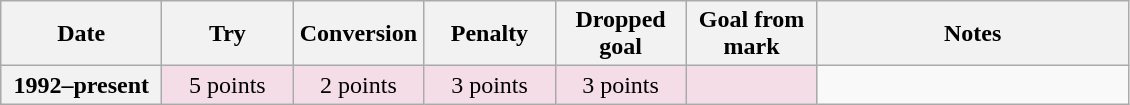<table class="wikitable">
<tr>
<th scope="col" width="100px">Date</th>
<th scope="col" width="80px">Try</th>
<th scope="col" width="80px">Conversion</th>
<th scope="col" width="80px">Penalty</th>
<th scope="col" width="80px">Dropped goal</th>
<th scope="col" width="80px">Goal from mark</th>
<th scope="col" width="200px">Notes<br></th>
</tr>
<tr style="text-align:center;  background:#F4DDE7;">
<th>1992–present</th>
<td>5 points</td>
<td>2 points</td>
<td>3 points</td>
<td>3 points</td>
<td></td>
</tr>
</table>
